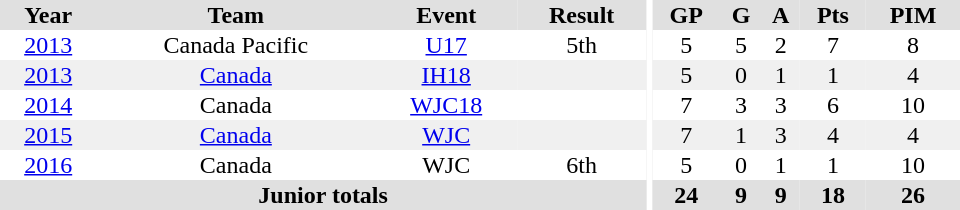<table border="0" cellpadding="1" cellspacing="0" ID="Table3" style="text-align:center; width:40em">
<tr ALIGN="centre" bgcolor="#e0e0e0">
<th>Year</th>
<th>Team</th>
<th>Event</th>
<th>Result</th>
<th rowspan="99" bgcolor="#ffffff"></th>
<th>GP</th>
<th>G</th>
<th>A</th>
<th>Pts</th>
<th>PIM</th>
</tr>
<tr>
<td><a href='#'>2013</a></td>
<td>Canada Pacific</td>
<td><a href='#'>U17</a></td>
<td>5th</td>
<td>5</td>
<td>5</td>
<td>2</td>
<td>7</td>
<td>8</td>
</tr>
<tr bgcolor="#f0f0f0">
<td><a href='#'>2013</a></td>
<td><a href='#'>Canada</a></td>
<td><a href='#'>IH18</a></td>
<td></td>
<td>5</td>
<td>0</td>
<td>1</td>
<td>1</td>
<td>4</td>
</tr>
<tr>
<td><a href='#'>2014</a></td>
<td>Canada</td>
<td><a href='#'>WJC18</a></td>
<td></td>
<td>7</td>
<td>3</td>
<td>3</td>
<td>6</td>
<td>10</td>
</tr>
<tr bgcolor="#f0f0f0">
<td><a href='#'>2015</a></td>
<td><a href='#'>Canada</a></td>
<td><a href='#'>WJC</a></td>
<td></td>
<td>7</td>
<td>1</td>
<td>3</td>
<td>4</td>
<td>4</td>
</tr>
<tr>
<td><a href='#'>2016</a></td>
<td>Canada</td>
<td>WJC</td>
<td>6th</td>
<td>5</td>
<td>0</td>
<td>1</td>
<td>1</td>
<td>10</td>
</tr>
<tr bgcolor="#e0e0e0">
<th colspan=4>Junior totals</th>
<th>24</th>
<th>9</th>
<th>9</th>
<th>18</th>
<th>26</th>
</tr>
</table>
